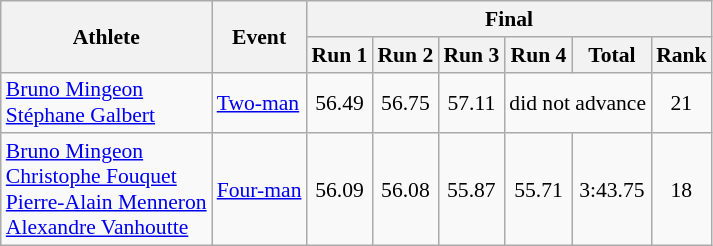<table class="wikitable" style="font-size:90%">
<tr>
<th rowspan="2">Athlete</th>
<th rowspan="2">Event</th>
<th colspan="6">Final</th>
</tr>
<tr>
<th>Run 1</th>
<th>Run 2</th>
<th>Run 3</th>
<th>Run 4</th>
<th>Total</th>
<th>Rank</th>
</tr>
<tr>
<td><a href='#'>Bruno Mingeon</a><br><a href='#'>Stéphane Galbert</a></td>
<td><a href='#'>Two-man</a></td>
<td align="center">56.49</td>
<td align="center">56.75</td>
<td align="center">57.11</td>
<td colspan=2 align="center">did not advance</td>
<td align="center">21</td>
</tr>
<tr>
<td><a href='#'>Bruno Mingeon</a><br><a href='#'>Christophe Fouquet</a><br><a href='#'>Pierre-Alain Menneron</a><br><a href='#'>Alexandre Vanhoutte</a></td>
<td><a href='#'>Four-man</a></td>
<td align="center">56.09</td>
<td align="center">56.08</td>
<td align="center">55.87</td>
<td align="center">55.71</td>
<td align="center">3:43.75</td>
<td align="center">18</td>
</tr>
</table>
